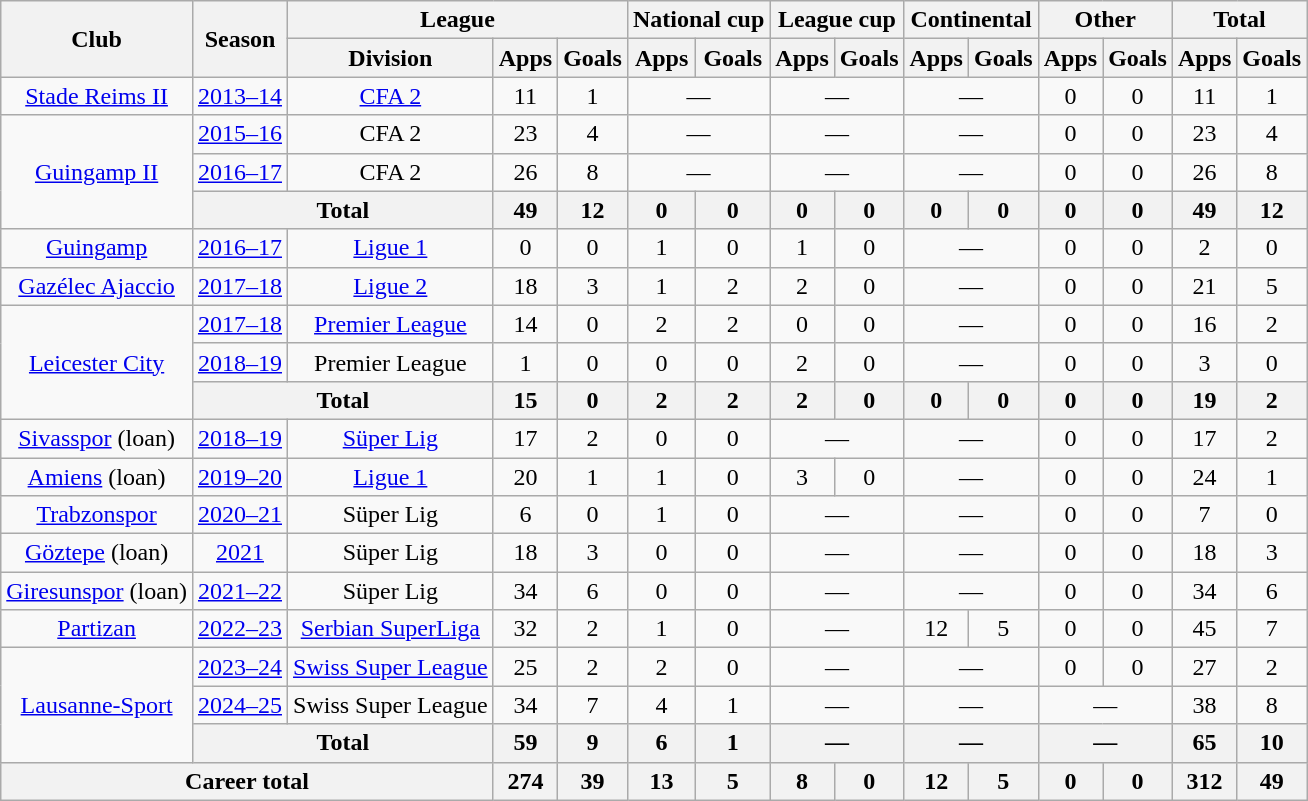<table class="wikitable" style="text-align: center">
<tr>
<th rowspan="2">Club</th>
<th rowspan="2">Season</th>
<th colspan="3">League</th>
<th colspan="2">National cup</th>
<th colspan="2">League cup</th>
<th colspan="2">Continental</th>
<th colspan="2">Other</th>
<th colspan="2">Total</th>
</tr>
<tr>
<th>Division</th>
<th>Apps</th>
<th>Goals</th>
<th>Apps</th>
<th>Goals</th>
<th>Apps</th>
<th>Goals</th>
<th>Apps</th>
<th>Goals</th>
<th>Apps</th>
<th>Goals</th>
<th>Apps</th>
<th>Goals</th>
</tr>
<tr>
<td><a href='#'>Stade Reims II</a></td>
<td><a href='#'>2013–14</a></td>
<td><a href='#'>CFA 2</a></td>
<td>11</td>
<td>1</td>
<td colspan="2">—</td>
<td colspan="2">—</td>
<td colspan="2">—</td>
<td>0</td>
<td>0</td>
<td>11</td>
<td>1</td>
</tr>
<tr>
<td rowspan="3"><a href='#'>Guingamp II</a></td>
<td><a href='#'>2015–16</a></td>
<td>CFA 2</td>
<td>23</td>
<td>4</td>
<td colspan="2">—</td>
<td colspan="2">—</td>
<td colspan="2">—</td>
<td>0</td>
<td>0</td>
<td>23</td>
<td>4</td>
</tr>
<tr>
<td><a href='#'>2016–17</a></td>
<td>CFA 2</td>
<td>26</td>
<td>8</td>
<td colspan="2">—</td>
<td colspan="2">—</td>
<td colspan="2">—</td>
<td>0</td>
<td>0</td>
<td>26</td>
<td>8</td>
</tr>
<tr>
<th colspan="2">Total</th>
<th>49</th>
<th>12</th>
<th>0</th>
<th>0</th>
<th>0</th>
<th>0</th>
<th>0</th>
<th>0</th>
<th>0</th>
<th>0</th>
<th>49</th>
<th>12</th>
</tr>
<tr>
<td><a href='#'>Guingamp</a></td>
<td><a href='#'>2016–17</a></td>
<td><a href='#'>Ligue 1</a></td>
<td>0</td>
<td>0</td>
<td>1</td>
<td>0</td>
<td>1</td>
<td>0</td>
<td colspan="2">—</td>
<td>0</td>
<td>0</td>
<td>2</td>
<td>0</td>
</tr>
<tr>
<td><a href='#'>Gazélec Ajaccio</a></td>
<td><a href='#'>2017–18</a></td>
<td><a href='#'>Ligue 2</a></td>
<td>18</td>
<td>3</td>
<td>1</td>
<td>2</td>
<td>2</td>
<td>0</td>
<td colspan="2">—</td>
<td>0</td>
<td>0</td>
<td>21</td>
<td>5</td>
</tr>
<tr>
<td rowspan="3"><a href='#'>Leicester City</a></td>
<td><a href='#'>2017–18</a></td>
<td><a href='#'>Premier League</a></td>
<td>14</td>
<td>0</td>
<td>2</td>
<td>2</td>
<td>0</td>
<td>0</td>
<td colspan="2">—</td>
<td>0</td>
<td>0</td>
<td>16</td>
<td>2</td>
</tr>
<tr>
<td><a href='#'>2018–19</a></td>
<td>Premier League</td>
<td>1</td>
<td>0</td>
<td>0</td>
<td>0</td>
<td>2</td>
<td>0</td>
<td colspan="2">—</td>
<td>0</td>
<td>0</td>
<td>3</td>
<td>0</td>
</tr>
<tr>
<th colspan="2">Total</th>
<th>15</th>
<th>0</th>
<th>2</th>
<th>2</th>
<th>2</th>
<th>0</th>
<th>0</th>
<th>0</th>
<th>0</th>
<th>0</th>
<th>19</th>
<th>2</th>
</tr>
<tr>
<td><a href='#'>Sivasspor</a> (loan)</td>
<td><a href='#'>2018–19</a></td>
<td><a href='#'>Süper Lig</a></td>
<td>17</td>
<td>2</td>
<td>0</td>
<td>0</td>
<td colspan="2">—</td>
<td colspan="2">—</td>
<td>0</td>
<td>0</td>
<td>17</td>
<td>2</td>
</tr>
<tr>
<td><a href='#'>Amiens</a> (loan)</td>
<td><a href='#'>2019–20</a></td>
<td><a href='#'>Ligue 1</a></td>
<td>20</td>
<td>1</td>
<td>1</td>
<td>0</td>
<td>3</td>
<td>0</td>
<td colspan="2">—</td>
<td>0</td>
<td>0</td>
<td>24</td>
<td>1</td>
</tr>
<tr>
<td><a href='#'>Trabzonspor</a></td>
<td><a href='#'>2020–21</a></td>
<td>Süper Lig</td>
<td>6</td>
<td>0</td>
<td>1</td>
<td>0</td>
<td colspan="2">—</td>
<td colspan="2">—</td>
<td>0</td>
<td>0</td>
<td>7</td>
<td>0</td>
</tr>
<tr>
<td><a href='#'>Göztepe</a> (loan)</td>
<td><a href='#'>2021</a></td>
<td>Süper Lig</td>
<td>18</td>
<td>3</td>
<td>0</td>
<td>0</td>
<td colspan="2">—</td>
<td colspan="2">—</td>
<td>0</td>
<td>0</td>
<td>18</td>
<td>3</td>
</tr>
<tr>
<td><a href='#'>Giresunspor</a> (loan)</td>
<td><a href='#'>2021–22</a></td>
<td>Süper Lig</td>
<td>34</td>
<td>6</td>
<td>0</td>
<td>0</td>
<td colspan="2">—</td>
<td colspan="2">—</td>
<td>0</td>
<td>0</td>
<td>34</td>
<td>6</td>
</tr>
<tr>
<td><a href='#'>Partizan</a></td>
<td><a href='#'>2022–23</a></td>
<td><a href='#'>Serbian SuperLiga</a></td>
<td>32</td>
<td>2</td>
<td>1</td>
<td>0</td>
<td colspan="2">—</td>
<td>12</td>
<td>5</td>
<td>0</td>
<td>0</td>
<td>45</td>
<td>7</td>
</tr>
<tr>
<td rowspan="3"><a href='#'>Lausanne-Sport</a></td>
<td><a href='#'>2023–24</a></td>
<td><a href='#'>Swiss Super League</a></td>
<td>25</td>
<td>2</td>
<td>2</td>
<td>0</td>
<td colspan="2">—</td>
<td colspan="2">—</td>
<td>0</td>
<td>0</td>
<td>27</td>
<td>2</td>
</tr>
<tr>
<td><a href='#'>2024–25</a></td>
<td>Swiss Super League</td>
<td>34</td>
<td>7</td>
<td>4</td>
<td>1</td>
<td colspan="2">—</td>
<td colspan="2">—</td>
<td colspan="2">—</td>
<td>38</td>
<td>8</td>
</tr>
<tr>
<th colspan="2">Total</th>
<th>59</th>
<th>9</th>
<th>6</th>
<th>1</th>
<th colspan="2">—</th>
<th colspan="2">—</th>
<th colspan="2">—</th>
<th>65</th>
<th>10</th>
</tr>
<tr>
<th colspan="3">Career total</th>
<th>274</th>
<th>39</th>
<th>13</th>
<th>5</th>
<th>8</th>
<th>0</th>
<th>12</th>
<th>5</th>
<th>0</th>
<th>0</th>
<th>312</th>
<th>49</th>
</tr>
</table>
